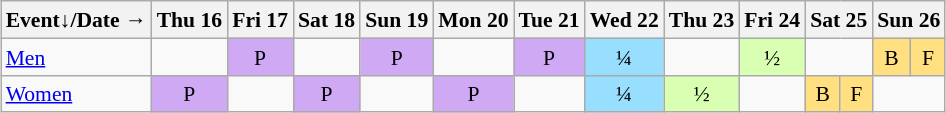<table class="wikitable" style="margin:0.5em auto; font-size:90%; line-height:1.25em;">
<tr style="text-align:center;">
<th>Event↓/Date →</th>
<th>Thu 16</th>
<th>Fri 17</th>
<th>Sat 18</th>
<th>Sun 19</th>
<th>Mon 20</th>
<th>Tue 21</th>
<th>Wed 22</th>
<th>Thu 23</th>
<th>Fri 24</th>
<th colspan=2>Sat 25</th>
<th colspan=2>Sun 26</th>
</tr>
<tr style="text-align:center;">
<td style="text-align:left;"><a href='#'>Men</a></td>
<td></td>
<td style="background-color:#D0A9F5;">P</td>
<td></td>
<td style="background-color:#D0A9F5;">P</td>
<td></td>
<td style="background-color:#D0A9F5;">P</td>
<td style="background-color:#97DEFF;">¼</td>
<td></td>
<td style="background-color:#D9FFB2;">½</td>
<td colspan=2></td>
<td style="background-color:#FFDF80;">B</td>
<td style="background-color:#FFDF80;">F</td>
</tr>
<tr style="text-align:center;">
<td style="text-align:left;"><a href='#'>Women</a></td>
<td style="background-color:#D0A9F5;">P</td>
<td></td>
<td style="background-color:#D0A9F5;">P</td>
<td></td>
<td style="background-color:#D0A9F5;">P</td>
<td></td>
<td style="background-color:#97DEFF;">¼</td>
<td style="background-color:#D9FFB2;">½</td>
<td></td>
<td style="background-color:#FFDF80;">B</td>
<td style="background-color:#FFDF80;">F</td>
<td colspan=2></td>
</tr>
</table>
